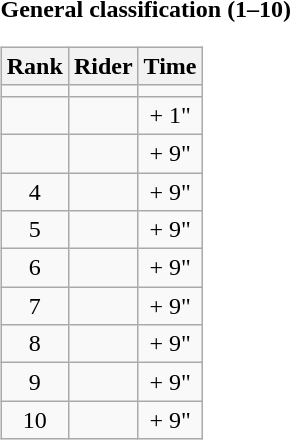<table>
<tr>
<td><strong>General classification (1–10)</strong><br><table class="wikitable">
<tr>
<th scope="col">Rank</th>
<th scope="col">Rider</th>
<th scope="col">Time</th>
</tr>
<tr>
<td style="text-align:center;"></td>
<td></td>
<td style="text-align:center;"></td>
</tr>
<tr>
<td style="text-align:center;"></td>
<td></td>
<td style="text-align:center;">+ 1"</td>
</tr>
<tr>
<td style="text-align:center;"></td>
<td></td>
<td style="text-align:center;">+ 9"</td>
</tr>
<tr>
<td style="text-align:center;">4</td>
<td></td>
<td style="text-align:center;">+ 9"</td>
</tr>
<tr>
<td style="text-align:center;">5</td>
<td></td>
<td style="text-align:center;">+ 9"</td>
</tr>
<tr>
<td style="text-align:center;">6</td>
<td></td>
<td style="text-align:center;">+ 9"</td>
</tr>
<tr>
<td style="text-align:center;">7</td>
<td></td>
<td style="text-align:center;">+ 9"</td>
</tr>
<tr>
<td style="text-align:center;">8</td>
<td></td>
<td style="text-align:center;">+ 9"</td>
</tr>
<tr>
<td style="text-align:center;">9</td>
<td></td>
<td style="text-align:center;">+ 9"</td>
</tr>
<tr>
<td style="text-align:center;">10</td>
<td></td>
<td style="text-align:center;">+ 9"</td>
</tr>
</table>
</td>
</tr>
</table>
